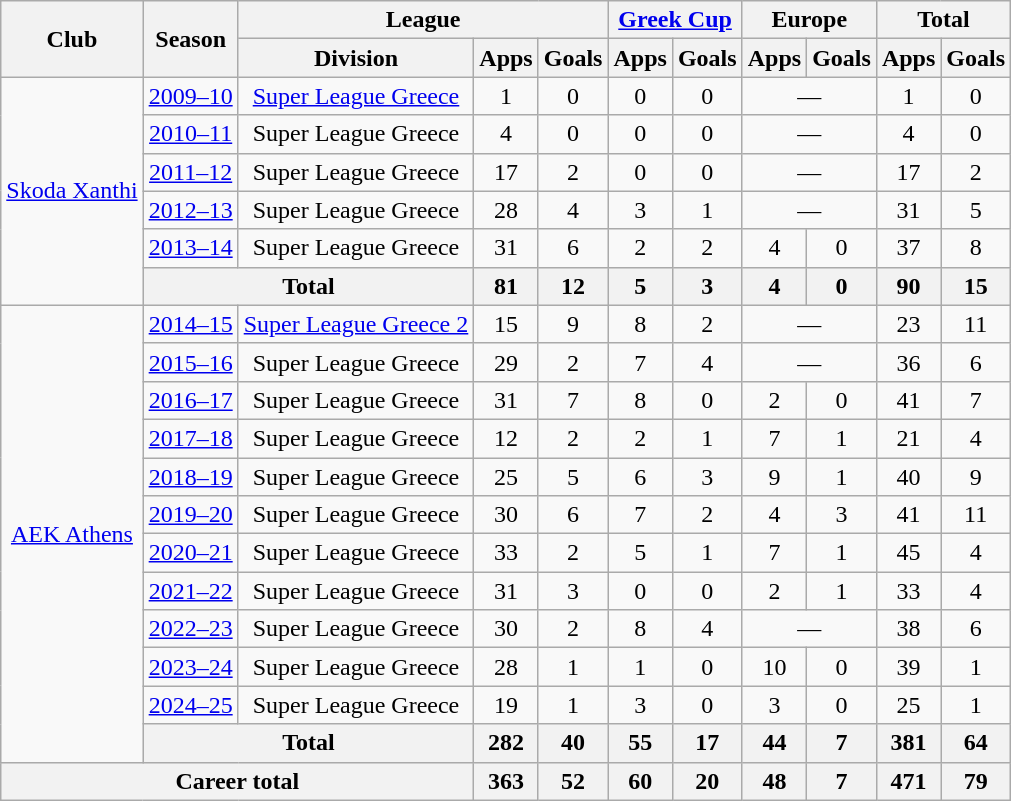<table class="wikitable" style="text-align:center">
<tr>
<th rowspan=2>Club</th>
<th rowspan=2>Season</th>
<th colspan=3>League</th>
<th colspan=2><a href='#'>Greek Cup</a></th>
<th colspan=2>Europe</th>
<th colspan=3>Total</th>
</tr>
<tr>
<th>Division</th>
<th>Apps</th>
<th>Goals</th>
<th>Apps</th>
<th>Goals</th>
<th>Apps</th>
<th>Goals</th>
<th>Apps</th>
<th>Goals</th>
</tr>
<tr>
<td rowspan=6><a href='#'>Skoda Xanthi</a></td>
<td><a href='#'>2009–10</a></td>
<td><a href='#'>Super League Greece</a></td>
<td>1</td>
<td>0</td>
<td>0</td>
<td>0</td>
<td colspan="2">—</td>
<td>1</td>
<td>0</td>
</tr>
<tr>
<td><a href='#'>2010–11</a></td>
<td>Super League Greece</td>
<td>4</td>
<td>0</td>
<td>0</td>
<td>0</td>
<td colspan="2">—</td>
<td>4</td>
<td>0</td>
</tr>
<tr>
<td><a href='#'>2011–12</a></td>
<td>Super League Greece</td>
<td>17</td>
<td>2</td>
<td>0</td>
<td>0</td>
<td colspan="2">—</td>
<td>17</td>
<td>2</td>
</tr>
<tr>
<td><a href='#'>2012–13</a></td>
<td>Super League Greece</td>
<td>28</td>
<td>4</td>
<td>3</td>
<td>1</td>
<td colspan="2">—</td>
<td>31</td>
<td>5</td>
</tr>
<tr>
<td><a href='#'>2013–14</a></td>
<td>Super League Greece</td>
<td>31</td>
<td>6</td>
<td>2</td>
<td>2</td>
<td>4</td>
<td>0</td>
<td>37</td>
<td>8</td>
</tr>
<tr>
<th colspan="2">Total</th>
<th>81</th>
<th>12</th>
<th>5</th>
<th>3</th>
<th>4</th>
<th>0</th>
<th>90</th>
<th>15</th>
</tr>
<tr>
<td rowspan="12"><a href='#'>AEK Athens</a></td>
<td><a href='#'>2014–15</a></td>
<td><a href='#'>Super League Greece 2</a></td>
<td>15</td>
<td>9</td>
<td>8</td>
<td>2</td>
<td colspan="2">—</td>
<td>23</td>
<td>11</td>
</tr>
<tr>
<td><a href='#'>2015–16</a></td>
<td>Super League Greece</td>
<td>29</td>
<td>2</td>
<td>7</td>
<td>4</td>
<td colspan="2">—</td>
<td>36</td>
<td>6</td>
</tr>
<tr>
<td><a href='#'>2016–17</a></td>
<td>Super League Greece</td>
<td>31</td>
<td>7</td>
<td>8</td>
<td>0</td>
<td>2</td>
<td>0</td>
<td>41</td>
<td>7</td>
</tr>
<tr>
<td><a href='#'>2017–18</a></td>
<td>Super League Greece</td>
<td>12</td>
<td>2</td>
<td>2</td>
<td>1</td>
<td>7</td>
<td>1</td>
<td>21</td>
<td>4</td>
</tr>
<tr>
<td><a href='#'>2018–19</a></td>
<td>Super League Greece</td>
<td>25</td>
<td>5</td>
<td>6</td>
<td>3</td>
<td>9</td>
<td>1</td>
<td>40</td>
<td>9</td>
</tr>
<tr>
<td><a href='#'>2019–20</a></td>
<td>Super League Greece</td>
<td>30</td>
<td>6</td>
<td>7</td>
<td>2</td>
<td>4</td>
<td>3</td>
<td>41</td>
<td>11</td>
</tr>
<tr>
<td><a href='#'>2020–21</a></td>
<td>Super League Greece</td>
<td>33</td>
<td>2</td>
<td>5</td>
<td>1</td>
<td>7</td>
<td>1</td>
<td>45</td>
<td>4</td>
</tr>
<tr>
<td><a href='#'>2021–22</a></td>
<td>Super League Greece</td>
<td>31</td>
<td>3</td>
<td>0</td>
<td>0</td>
<td>2</td>
<td>1</td>
<td>33</td>
<td>4</td>
</tr>
<tr>
<td><a href='#'>2022–23</a></td>
<td>Super League Greece</td>
<td>30</td>
<td>2</td>
<td>8</td>
<td>4</td>
<td colspan="2">—</td>
<td>38</td>
<td>6</td>
</tr>
<tr>
<td><a href='#'>2023–24</a></td>
<td>Super League Greece</td>
<td>28</td>
<td>1</td>
<td>1</td>
<td>0</td>
<td>10</td>
<td>0</td>
<td>39</td>
<td>1</td>
</tr>
<tr>
<td><a href='#'>2024–25</a></td>
<td>Super League Greece</td>
<td>19</td>
<td>1</td>
<td>3</td>
<td>0</td>
<td>3</td>
<td>0</td>
<td>25</td>
<td>1</td>
</tr>
<tr>
<th colspan="2">Total</th>
<th>282</th>
<th>40</th>
<th>55</th>
<th>17</th>
<th>44</th>
<th>7</th>
<th>381</th>
<th>64</th>
</tr>
<tr>
<th colspan="3">Career total</th>
<th>363</th>
<th>52</th>
<th>60</th>
<th>20</th>
<th>48</th>
<th>7</th>
<th>471</th>
<th>79</th>
</tr>
</table>
